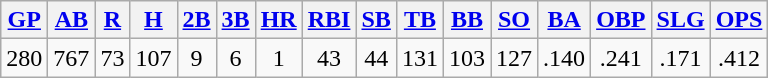<table class="wikitable">
<tr>
<th><a href='#'>GP</a></th>
<th><a href='#'>AB</a></th>
<th><a href='#'>R</a></th>
<th><a href='#'>H</a></th>
<th><a href='#'>2B</a></th>
<th><a href='#'>3B</a></th>
<th><a href='#'>HR</a></th>
<th><a href='#'>RBI</a></th>
<th><a href='#'>SB</a></th>
<th><a href='#'>TB</a></th>
<th><a href='#'>BB</a></th>
<th><a href='#'>SO</a></th>
<th><a href='#'>BA</a></th>
<th><a href='#'>OBP</a></th>
<th><a href='#'>SLG</a></th>
<th><a href='#'>OPS</a></th>
</tr>
<tr align=center>
<td>280</td>
<td>767</td>
<td>73</td>
<td>107</td>
<td>9</td>
<td>6</td>
<td>1</td>
<td>43</td>
<td>44</td>
<td>131</td>
<td>103</td>
<td>127</td>
<td>.140</td>
<td>.241</td>
<td>.171</td>
<td>.412</td>
</tr>
</table>
